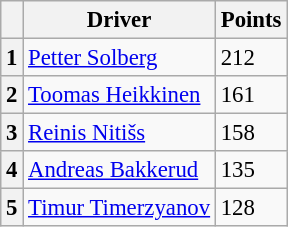<table class="wikitable" style="font-size: 95%;">
<tr>
<th></th>
<th>Driver</th>
<th>Points</th>
</tr>
<tr>
<th>1</th>
<td> <a href='#'>Petter Solberg</a></td>
<td>212</td>
</tr>
<tr>
<th>2</th>
<td> <a href='#'>Toomas Heikkinen</a></td>
<td>161</td>
</tr>
<tr>
<th>3</th>
<td> <a href='#'>Reinis Nitišs</a></td>
<td>158</td>
</tr>
<tr>
<th>4</th>
<td> <a href='#'>Andreas Bakkerud</a></td>
<td>135</td>
</tr>
<tr>
<th>5</th>
<td> <a href='#'>Timur Timerzyanov</a></td>
<td>128</td>
</tr>
</table>
